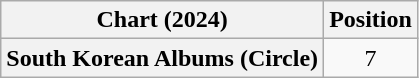<table class="wikitable plainrowheaders" style="text-align:center">
<tr>
<th scope="col">Chart (2024)</th>
<th scope="col">Position</th>
</tr>
<tr>
<th scope="row">South Korean Albums (Circle)</th>
<td>7</td>
</tr>
</table>
